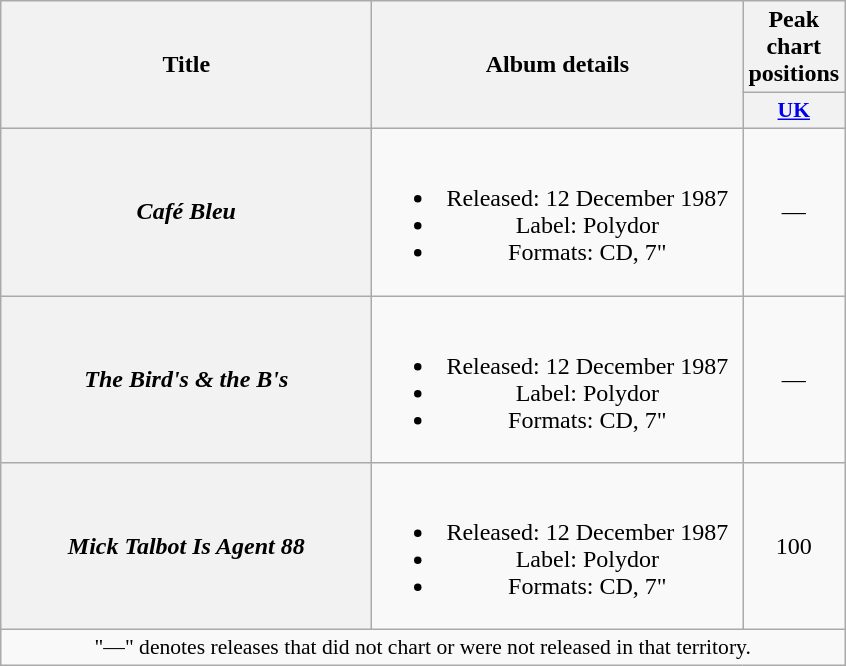<table class="wikitable plainrowheaders" style="text-align:center;">
<tr>
<th rowspan="2" scope="col" style="width:15em;">Title</th>
<th rowspan="2" scope="col" style="width:15em;">Album details</th>
<th colspan="6">Peak chart positions</th>
</tr>
<tr>
<th scope="col" style="width:3em;font-size:90%;"><a href='#'>UK</a><br></th>
</tr>
<tr>
<th scope="row"><em>Café Bleu</em></th>
<td><br><ul><li>Released: 12 December 1987</li><li>Label: Polydor</li><li>Formats: CD, 7"</li></ul></td>
<td>—</td>
</tr>
<tr>
<th scope="row"><em>The Bird's & the B's</em></th>
<td><br><ul><li>Released: 12 December 1987</li><li>Label: Polydor</li><li>Formats: CD, 7"</li></ul></td>
<td>—</td>
</tr>
<tr>
<th scope="row"><em>Mick Talbot Is Agent 88</em></th>
<td><br><ul><li>Released: 12 December 1987</li><li>Label: Polydor</li><li>Formats: CD, 7"</li></ul></td>
<td>100</td>
</tr>
<tr>
<td colspan="8" style="font-size:90%">"—" denotes releases that did not chart or were not released in that territory.</td>
</tr>
</table>
